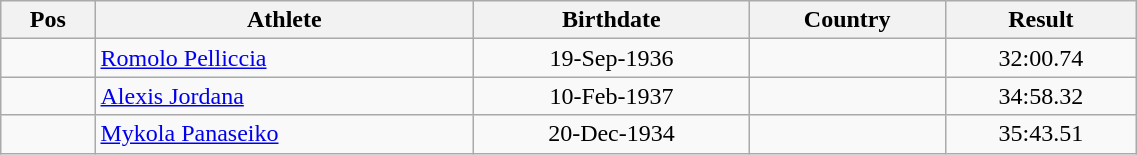<table class="wikitable"  style="text-align:center; width:60%;">
<tr>
<th>Pos</th>
<th>Athlete</th>
<th>Birthdate</th>
<th>Country</th>
<th>Result</th>
</tr>
<tr>
<td align=center></td>
<td align=left><a href='#'>Romolo Pelliccia</a></td>
<td>19-Sep-1936</td>
<td align=left></td>
<td>32:00.74</td>
</tr>
<tr>
<td align=center></td>
<td align=left><a href='#'>Alexis Jordana</a></td>
<td>10-Feb-1937</td>
<td align=left></td>
<td>34:58.32</td>
</tr>
<tr>
<td align=center></td>
<td align=left><a href='#'>Mykola Panaseiko</a></td>
<td>20-Dec-1934</td>
<td align=left></td>
<td>35:43.51</td>
</tr>
</table>
